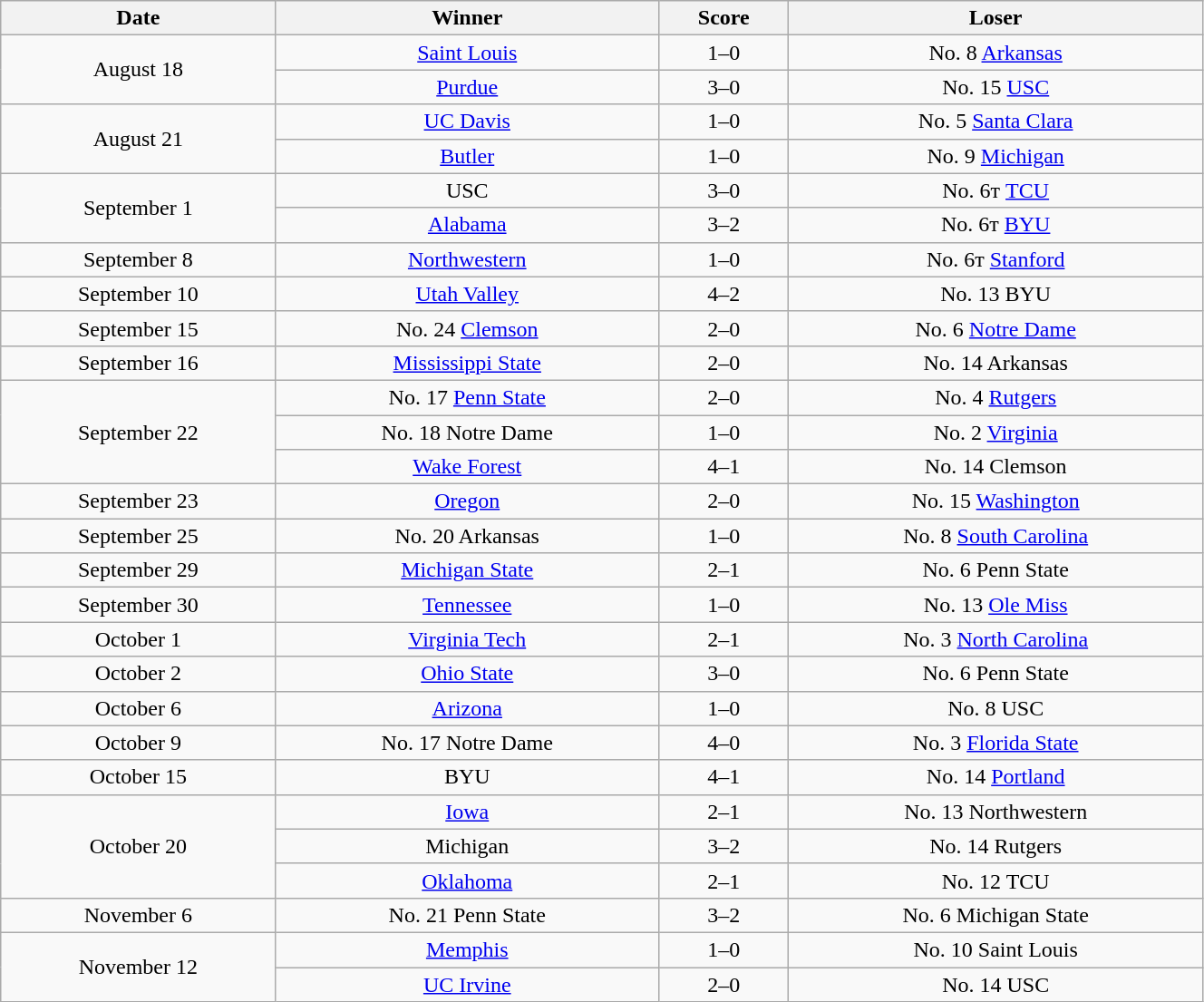<table class="wikitable" style="text-align:center; font-size:100%; width:70%">
<tr>
<th>Date</th>
<th>Winner</th>
<th>Score</th>
<th>Loser</th>
</tr>
<tr>
<td rowspan=2>August 18</td>
<td><a href='#'>Saint Louis</a></td>
<td>1–0</td>
<td>No. 8 <a href='#'>Arkansas</a></td>
</tr>
<tr>
<td><a href='#'>Purdue</a></td>
<td>3–0</td>
<td>No. 15 <a href='#'>USC</a></td>
</tr>
<tr –>
<td rowspan=2>August 21</td>
<td><a href='#'>UC Davis</a></td>
<td>1–0</td>
<td>No. 5 <a href='#'>Santa Clara</a></td>
</tr>
<tr>
<td><a href='#'>Butler</a></td>
<td>1–0</td>
<td>No. 9 <a href='#'>Michigan</a></td>
</tr>
<tr>
<td rowspan=2>September 1</td>
<td>USC</td>
<td>3–0</td>
<td>No. 6т <a href='#'>TCU</a></td>
</tr>
<tr>
<td><a href='#'>Alabama</a></td>
<td>3–2</td>
<td>No. 6т <a href='#'>BYU</a></td>
</tr>
<tr>
<td>September 8</td>
<td><a href='#'>Northwestern</a></td>
<td>1–0</td>
<td>No. 6т <a href='#'>Stanford</a></td>
</tr>
<tr>
<td>September 10</td>
<td><a href='#'>Utah Valley</a></td>
<td>4–2</td>
<td>No. 13 BYU</td>
</tr>
<tr>
<td>September 15</td>
<td>No. 24 <a href='#'>Clemson</a></td>
<td>2–0</td>
<td>No. 6 <a href='#'>Notre Dame</a></td>
</tr>
<tr>
<td>September 16</td>
<td><a href='#'>Mississippi State</a></td>
<td>2–0</td>
<td>No. 14 Arkansas</td>
</tr>
<tr>
<td rowspan=3>September 22</td>
<td>No. 17 <a href='#'>Penn State</a></td>
<td>2–0</td>
<td>No. 4 <a href='#'>Rutgers</a></td>
</tr>
<tr>
<td>No. 18 Notre Dame</td>
<td>1–0</td>
<td>No. 2 <a href='#'>Virginia</a></td>
</tr>
<tr>
<td><a href='#'>Wake Forest</a></td>
<td>4–1</td>
<td>No. 14 Clemson</td>
</tr>
<tr>
<td>September 23</td>
<td><a href='#'>Oregon</a></td>
<td>2–0</td>
<td>No. 15 <a href='#'>Washington</a></td>
</tr>
<tr>
<td>September 25</td>
<td>No. 20 Arkansas</td>
<td>1–0</td>
<td>No. 8 <a href='#'>South Carolina</a></td>
</tr>
<tr>
<td>September 29</td>
<td><a href='#'>Michigan State</a></td>
<td>2–1</td>
<td>No. 6 Penn State</td>
</tr>
<tr>
<td>September 30</td>
<td><a href='#'>Tennessee</a></td>
<td>1–0</td>
<td>No. 13 <a href='#'>Ole Miss</a></td>
</tr>
<tr>
<td>October 1</td>
<td><a href='#'>Virginia Tech</a></td>
<td>2–1</td>
<td>No. 3 <a href='#'>North Carolina</a></td>
</tr>
<tr>
<td>October 2</td>
<td><a href='#'>Ohio State</a></td>
<td>3–0</td>
<td>No. 6 Penn State</td>
</tr>
<tr>
<td>October 6</td>
<td><a href='#'>Arizona</a></td>
<td>1–0</td>
<td>No. 8 USC</td>
</tr>
<tr>
<td>October 9</td>
<td>No. 17 Notre Dame</td>
<td>4–0</td>
<td>No. 3 <a href='#'>Florida State</a></td>
</tr>
<tr>
<td>October 15</td>
<td>BYU</td>
<td>4–1</td>
<td>No. 14 <a href='#'>Portland</a></td>
</tr>
<tr>
<td rowspan=3>October 20</td>
<td><a href='#'>Iowa</a></td>
<td>2–1</td>
<td>No. 13 Northwestern</td>
</tr>
<tr>
<td>Michigan</td>
<td>3–2</td>
<td>No. 14 Rutgers</td>
</tr>
<tr>
<td><a href='#'>Oklahoma</a></td>
<td>2–1</td>
<td>No. 12 TCU</td>
</tr>
<tr>
<td>November 6</td>
<td>No. 21 Penn State</td>
<td>3–2</td>
<td>No. 6 Michigan State</td>
</tr>
<tr>
<td rowspan=2>November 12</td>
<td><a href='#'>Memphis</a></td>
<td>1–0</td>
<td>No. 10 Saint Louis</td>
</tr>
<tr>
<td><a href='#'>UC Irvine</a></td>
<td>2–0</td>
<td>No. 14 USC</td>
</tr>
</table>
